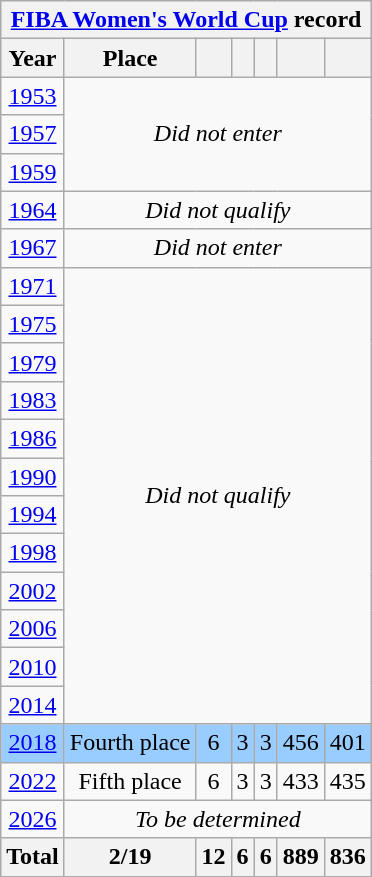<table class="wikitable" style="text-align: center;">
<tr>
<th colspan=8><a href='#'>FIBA Women's World Cup</a> record</th>
</tr>
<tr>
<th>Year</th>
<th>Place</th>
<th></th>
<th></th>
<th></th>
<th></th>
<th></th>
</tr>
<tr>
<td> <a href='#'>1953</a></td>
<td colspan=6 rowspan=3><em>Did not enter</em></td>
</tr>
<tr>
<td> <a href='#'>1957</a></td>
</tr>
<tr>
<td> <a href='#'>1959</a></td>
</tr>
<tr>
<td> <a href='#'>1964</a></td>
<td colspan=6><em>Did not qualify</em></td>
</tr>
<tr>
<td> <a href='#'>1967</a></td>
<td colspan=6><em>Did not enter</em></td>
</tr>
<tr>
<td> <a href='#'>1971</a></td>
<td colspan=6 rowspan=12><em>Did not qualify</em></td>
</tr>
<tr>
<td> <a href='#'>1975</a></td>
</tr>
<tr>
<td> <a href='#'>1979</a></td>
</tr>
<tr>
<td> <a href='#'>1983</a></td>
</tr>
<tr>
<td> <a href='#'>1986</a></td>
</tr>
<tr>
<td> <a href='#'>1990</a></td>
</tr>
<tr>
<td> <a href='#'>1994</a></td>
</tr>
<tr>
<td> <a href='#'>1998</a></td>
</tr>
<tr>
<td> <a href='#'>2002</a></td>
</tr>
<tr>
<td> <a href='#'>2006</a></td>
</tr>
<tr>
<td> <a href='#'>2010</a></td>
</tr>
<tr>
<td> <a href='#'>2014</a></td>
</tr>
<tr style="background:#9acdff;">
<td> <a href='#'>2018</a></td>
<td>Fourth place</td>
<td>6</td>
<td>3</td>
<td>3</td>
<td>456</td>
<td>401</td>
</tr>
<tr>
<td> <a href='#'>2022</a></td>
<td>Fifth place</td>
<td>6</td>
<td>3</td>
<td>3</td>
<td>433</td>
<td>435</td>
</tr>
<tr>
<td> <a href='#'>2026</a></td>
<td colspan=6><em>To be determined</em></td>
</tr>
<tr>
<th>Total</th>
<th>2/19</th>
<th>12</th>
<th>6</th>
<th>6</th>
<th>889</th>
<th>836</th>
</tr>
</table>
